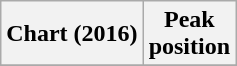<table class="wikitable sortable plainrowheaders" style="text-align:center">
<tr>
<th scope="col">Chart (2016)</th>
<th scope="col">Peak<br> position</th>
</tr>
<tr>
</tr>
</table>
